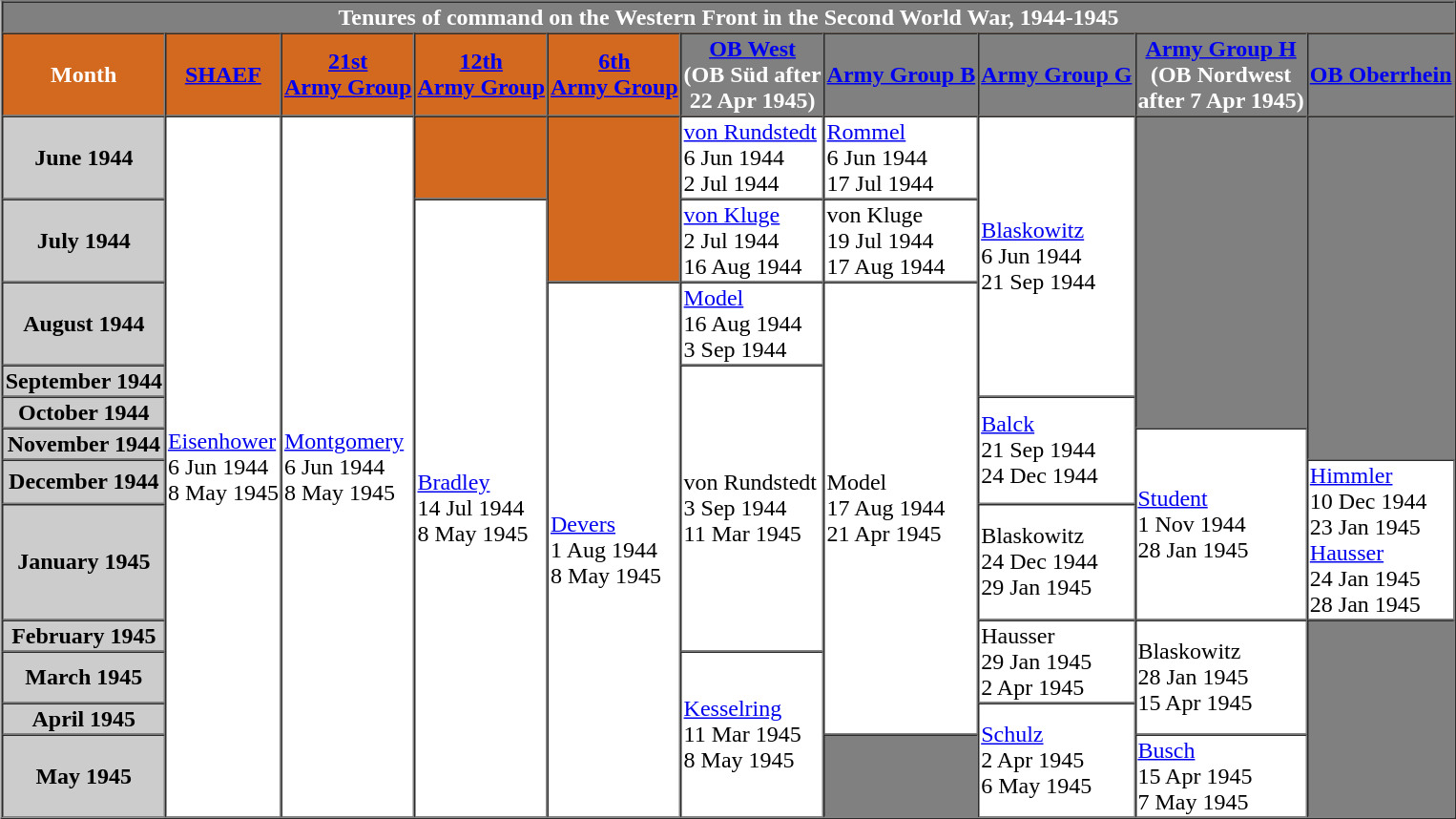<table style="float: right;" border="1" cellpadding="1" cellspacing="0" style="font-size: 85%; border: gray solid 1px; border-collapse: collapse; text-align: center;">
<tr style="background-color:Grey; color:white;">
<th colspan="11">Tenures of command on the Western Front in the Second World War, 1944-1945</th>
</tr>
<tr>
</tr>
<tr style="background-color:Chocolate; color:white;">
<th>Month</th>
<th><a href='#'>SHAEF</a></th>
<th><a href='#'>21st</a><br><a href='#'>Army Group</a></th>
<th><a href='#'>12th</a><br><a href='#'>Army Group</a></th>
<th><a href='#'>6th</a><br><a href='#'>Army Group</a></th>
<th style="background-color:gray; color:white;"><a href='#'>OB West</a><br>(OB Süd after<br>22 Apr 1945)</th>
<th style="background-color:gray; color:white;"><a href='#'>Army Group B</a></th>
<th style="background-color:gray; color:white;"><a href='#'>Army Group G</a></th>
<th style="background-color:gray; color:white;"><a href='#'>Army Group H</a><br>(OB Nordwest<br>after 7 Apr 1945)</th>
<th style="background-color:gray; color:white;"><a href='#'>OB Oberrhein</a></th>
</tr>
<tr>
<th ROWSPAN=1 style="background:#ccc;" style="border-bottom:1px solid gray;">June 1944</th>
<td ROWSPAN=12><a href='#'>Eisenhower</a><br>6 Jun 1944<br>8 May 1945</td>
<td ROWSPAN=12><a href='#'>Montgomery</a><br>6 Jun 1944<br>8 May 1945</td>
<td ROWSPAN=1 style="background-color:Chocolate; color:white;"></td>
<td ROWSPAN=2 style="background-color:Chocolate; color:white;"></td>
<td><a href='#'>von Rundstedt</a><br>6 Jun 1944<br>2 Jul 1944</td>
<td><a href='#'>Rommel</a><br>6 Jun 1944<br>17 Jul 1944</td>
<td ROWSPAN=4><a href='#'>Blaskowitz</a><br>6 Jun 1944<br>21 Sep 1944</td>
<td ROWSPAN=5 style="background-color:gray; color:white;"></td>
<td ROWSPAN=6 style="background-color:gray; color:white;"></td>
</tr>
<tr>
<th ROWSPAN=1 style="background:#ccc;" style="border-bottom:1px solid gray;">July 1944</th>
<td ROWSPAN=11><a href='#'>Bradley</a><br>14 Jul 1944<br>8 May 1945</td>
<td ROWSPAN=1><a href='#'>von Kluge</a><br>2 Jul 1944<br>16 Aug 1944</td>
<td ROWSPAN=1>von Kluge<br>19 Jul 1944<br>17 Aug 1944</td>
</tr>
<tr>
<th ROWSPAN=1 style="background:#ccc;" style="border-bottom:1px solid gray;">August 1944</th>
<td ROWSPAN=10><a href='#'>Devers</a><br>1 Aug 1944<br>8 May 1945</td>
<td ROWSPAN=1><a href='#'>Model</a><br>16 Aug 1944<br>3 Sep 1944</td>
<td ROWSPAN=9>Model<br>17 Aug 1944<br>21 Apr 1945</td>
</tr>
<tr>
<th ROWSPAN=1 style="background:#ccc;" style="border-bottom:1px solid gray;">September 1944</th>
<td ROWSPAN=6>von Rundstedt<br>3 Sep 1944<br>11 Mar 1945</td>
</tr>
<tr>
<th ROWSPAN=1 style="background:#ccc;" style="border-bottom:1px solid gray;">October 1944</th>
<td ROWSPAN=3><a href='#'>Balck</a><br>21 Sep 1944<br>24 Dec 1944</td>
</tr>
<tr>
<th ROWSPAN=1 style="background:#ccc;" style="border-bottom:1px solid gray;">November 1944</th>
<td ROWSPAN=3><a href='#'>Student</a><br>1 Nov 1944<br>28 Jan 1945</td>
</tr>
<tr>
<th ROWSPAN=1 style="background:#ccc;" style="border-bottom:1px solid gray;">December 1944</th>
<td ROWSPAN=2><a href='#'>Himmler</a><br>10 Dec 1944<br>23 Jan 1945<br><a href='#'>Hausser</a><br>24 Jan 1945<br>28 Jan 1945</td>
</tr>
<tr>
<th ROWSPAN=1 style="background:#ccc;" style="border-bottom:1px solid gray;">January 1945</th>
<td ROWSPAN=1>Blaskowitz<br>24 Dec 1944<br>29 Jan 1945</td>
</tr>
<tr>
<th ROWSPAN=1 style="background:#ccc;" style="border-bottom:1px solid gray;">February 1945</th>
<td ROWSPAN=2>Hausser<br>29 Jan 1945<br>2 Apr 1945</td>
<td ROWSPAN=3>Blaskowitz<br>28 Jan 1945<br>15 Apr 1945</td>
<td ROWSPAN=4 style="background-color:gray; color:white;"></td>
</tr>
<tr>
<th ROWSPAN=1 style="background:#ccc;" style="border-bottom:1px solid gray;">March 1945</th>
<td ROWSPAN=3><a href='#'>Kesselring</a><br>11 Mar 1945<br>8 May 1945</td>
</tr>
<tr>
<th ROWSPAN=1 style="background:#ccc;" style="border-bottom:1px solid gray;">April 1945</th>
<td ROWSPAN=2><a href='#'>Schulz</a><br>2 Apr 1945<br>6 May 1945</td>
</tr>
<tr>
<th ROWSPAN=1 style="background:#ccc;" style="border-bottom:1px solid gray;">May 1945</th>
<td ROWSPAN=1 style="background-color:gray; color:white;"></td>
<td ROWSPAN=1><a href='#'>Busch</a><br>15 Apr 1945<br>7 May 1945</td>
</tr>
<tr>
</tr>
</table>
